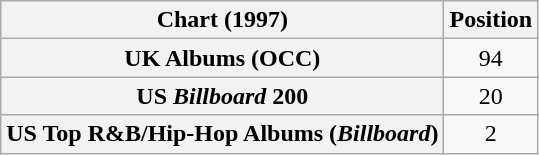<table class="wikitable sortable plainrowheaders" style="text-align:center">
<tr>
<th scope="col">Chart (1997)</th>
<th scope="col">Position</th>
</tr>
<tr>
<th scope="row">UK Albums (OCC)</th>
<td>94</td>
</tr>
<tr>
<th scope="row">US <em>Billboard</em> 200</th>
<td>20</td>
</tr>
<tr>
<th scope="row">US Top R&B/Hip-Hop Albums (<em>Billboard</em>)</th>
<td>2</td>
</tr>
</table>
